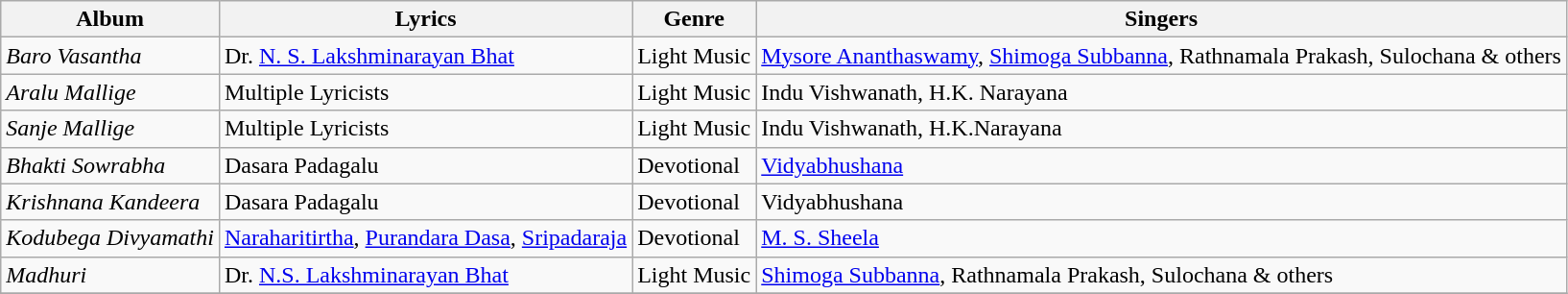<table class="wikitable">
<tr>
<th>Album</th>
<th>Lyrics</th>
<th>Genre</th>
<th>Singers</th>
</tr>
<tr>
<td><em>Baro Vasantha</em></td>
<td>Dr. <a href='#'>N. S. Lakshminarayan Bhat</a></td>
<td>Light Music</td>
<td><a href='#'>Mysore Ananthaswamy</a>, <a href='#'>Shimoga Subbanna</a>, Rathnamala Prakash, Sulochana & others</td>
</tr>
<tr>
<td><em>Aralu Mallige</em></td>
<td>Multiple Lyricists</td>
<td>Light Music</td>
<td>Indu Vishwanath, H.K. Narayana</td>
</tr>
<tr>
<td><em>Sanje Mallige</em></td>
<td>Multiple Lyricists</td>
<td>Light Music</td>
<td>Indu Vishwanath, H.K.Narayana</td>
</tr>
<tr>
<td><em>Bhakti Sowrabha</em></td>
<td>Dasara Padagalu</td>
<td>Devotional</td>
<td><a href='#'>Vidyabhushana</a></td>
</tr>
<tr>
<td><em>Krishnana Kandeera</em></td>
<td>Dasara Padagalu</td>
<td>Devotional</td>
<td>Vidyabhushana</td>
</tr>
<tr>
<td><em>Kodubega Divyamathi</em></td>
<td><a href='#'>Naraharitirtha</a>, <a href='#'>Purandara Dasa</a>, <a href='#'>Sripadaraja</a></td>
<td>Devotional</td>
<td><a href='#'>M. S. Sheela</a></td>
</tr>
<tr>
<td><em>Madhuri</em></td>
<td>Dr. <a href='#'>N.S. Lakshminarayan Bhat</a></td>
<td>Light Music</td>
<td><a href='#'>Shimoga Subbanna</a>, Rathnamala Prakash, Sulochana & others</td>
</tr>
<tr>
</tr>
</table>
